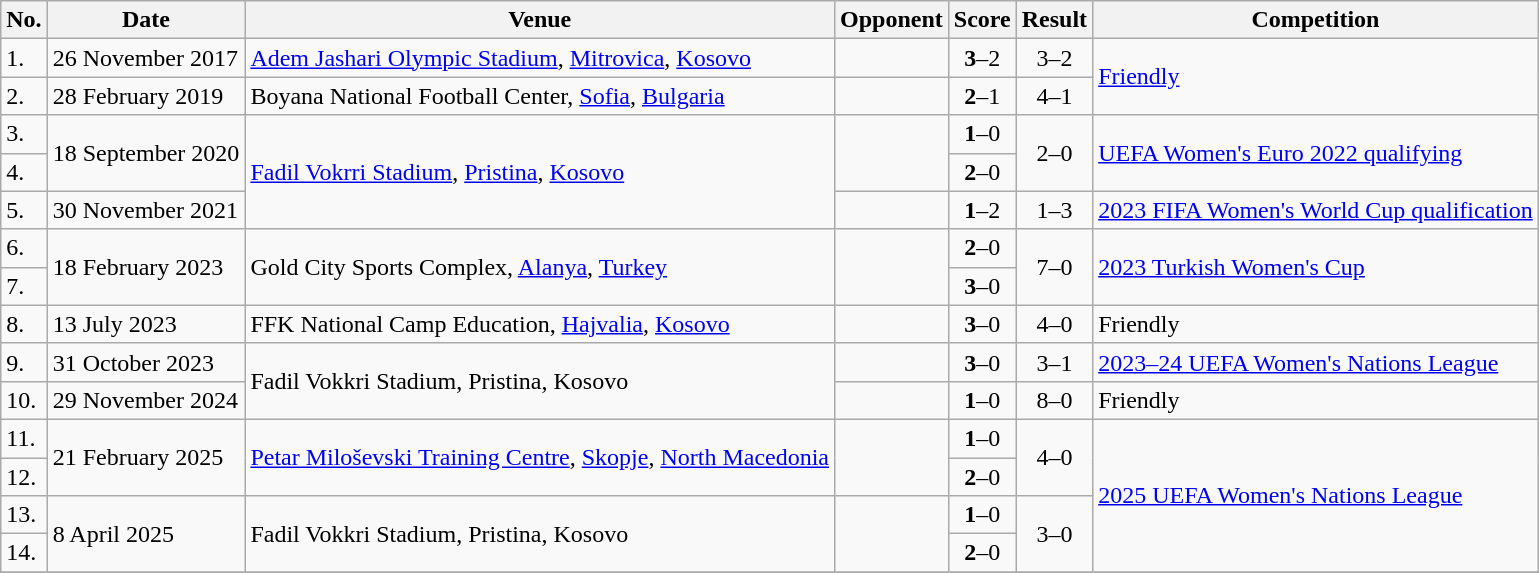<table class="wikitable">
<tr>
<th>No.</th>
<th>Date</th>
<th>Venue</th>
<th>Opponent</th>
<th>Score</th>
<th>Result</th>
<th>Competition</th>
</tr>
<tr>
<td>1.</td>
<td>26 November 2017</td>
<td><a href='#'>Adem Jashari Olympic Stadium</a>, <a href='#'>Mitrovica</a>, <a href='#'>Kosovo</a></td>
<td></td>
<td align=center><strong>3</strong>–2</td>
<td align=center>3–2</td>
<td rowspan=2><a href='#'>Friendly</a></td>
</tr>
<tr>
<td>2.</td>
<td>28 February 2019</td>
<td>Boyana National Football Center, <a href='#'>Sofia</a>, <a href='#'>Bulgaria</a></td>
<td></td>
<td align=center><strong>2</strong>–1</td>
<td align=center>4–1</td>
</tr>
<tr>
<td>3.</td>
<td rowspan=2>18 September 2020</td>
<td rowspan=3><a href='#'>Fadil Vokrri Stadium</a>, <a href='#'>Pristina</a>, <a href='#'>Kosovo</a></td>
<td rowspan=2></td>
<td align=center><strong>1</strong>–0</td>
<td rowspan=2 align=center>2–0</td>
<td rowspan=2><a href='#'>UEFA Women's Euro 2022 qualifying</a></td>
</tr>
<tr>
<td>4.</td>
<td align=center><strong>2</strong>–0</td>
</tr>
<tr>
<td>5.</td>
<td>30 November 2021</td>
<td></td>
<td align=center><strong>1</strong>–2</td>
<td align=center>1–3</td>
<td><a href='#'>2023 FIFA Women's World Cup qualification</a></td>
</tr>
<tr>
<td>6.</td>
<td rowspan=2>18 February 2023</td>
<td rowspan=2>Gold City Sports Complex, <a href='#'>Alanya</a>, <a href='#'>Turkey</a></td>
<td rowspan=2></td>
<td align=center><strong>2</strong>–0</td>
<td rowspan=2 align=center>7–0</td>
<td rowspan=2><a href='#'>2023 Turkish Women's Cup</a></td>
</tr>
<tr>
<td>7.</td>
<td align=center><strong>3</strong>–0</td>
</tr>
<tr>
<td>8.</td>
<td>13 July 2023</td>
<td>FFK National Camp Education, <a href='#'>Hajvalia</a>, <a href='#'>Kosovo</a></td>
<td></td>
<td align=center><strong>3</strong>–0</td>
<td align=center>4–0</td>
<td>Friendly</td>
</tr>
<tr>
<td>9.</td>
<td>31 October 2023</td>
<td rowspan=2>Fadil Vokkri Stadium, Pristina, Kosovo</td>
<td></td>
<td align=center><strong>3</strong>–0</td>
<td align=center>3–1</td>
<td><a href='#'>2023–24 UEFA Women's Nations League</a></td>
</tr>
<tr>
<td>10.</td>
<td>29 November 2024</td>
<td></td>
<td align=center><strong>1</strong>–0</td>
<td align=center>8–0</td>
<td>Friendly</td>
</tr>
<tr>
<td>11.</td>
<td rowspan=2>21 February 2025</td>
<td rowspan=2><a href='#'>Petar Miloševski Training Centre</a>, <a href='#'>Skopje</a>, <a href='#'>North Macedonia</a></td>
<td rowspan=2></td>
<td align=center><strong>1</strong>–0</td>
<td rowspan=2 align=center>4–0</td>
<td rowspan=4><a href='#'>2025 UEFA Women's Nations League</a></td>
</tr>
<tr>
<td>12.</td>
<td align=center><strong>2</strong>–0</td>
</tr>
<tr>
<td>13.</td>
<td rowspan=2>8 April 2025</td>
<td rowspan=2>Fadil Vokkri Stadium, Pristina, Kosovo</td>
<td rowspan=2></td>
<td align=center><strong>1</strong>–0</td>
<td rowspan=2 align=center>3–0</td>
</tr>
<tr>
<td>14.</td>
<td align=center><strong>2</strong>–0</td>
</tr>
<tr>
</tr>
</table>
